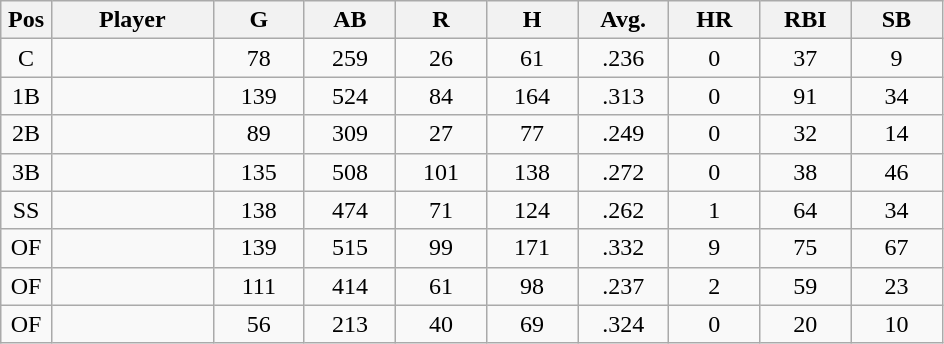<table class="wikitable sortable">
<tr>
<th bgcolor="#DDDDFF" width="5%">Pos</th>
<th bgcolor="#DDDDFF" width="16%">Player</th>
<th bgcolor="#DDDDFF" width="9%">G</th>
<th bgcolor="#DDDDFF" width="9%">AB</th>
<th bgcolor="#DDDDFF" width="9%">R</th>
<th bgcolor="#DDDDFF" width="9%">H</th>
<th bgcolor="#DDDDFF" width="9%">Avg.</th>
<th bgcolor="#DDDDFF" width="9%">HR</th>
<th bgcolor="#DDDDFF" width="9%">RBI</th>
<th bgcolor="#DDDDFF" width="9%">SB</th>
</tr>
<tr align="center">
<td>C</td>
<td></td>
<td>78</td>
<td>259</td>
<td>26</td>
<td>61</td>
<td>.236</td>
<td>0</td>
<td>37</td>
<td>9</td>
</tr>
<tr align="center">
<td>1B</td>
<td></td>
<td>139</td>
<td>524</td>
<td>84</td>
<td>164</td>
<td>.313</td>
<td>0</td>
<td>91</td>
<td>34</td>
</tr>
<tr align="center">
<td>2B</td>
<td></td>
<td>89</td>
<td>309</td>
<td>27</td>
<td>77</td>
<td>.249</td>
<td>0</td>
<td>32</td>
<td>14</td>
</tr>
<tr align="center">
<td>3B</td>
<td></td>
<td>135</td>
<td>508</td>
<td>101</td>
<td>138</td>
<td>.272</td>
<td>0</td>
<td>38</td>
<td>46</td>
</tr>
<tr align="center">
<td>SS</td>
<td></td>
<td>138</td>
<td>474</td>
<td>71</td>
<td>124</td>
<td>.262</td>
<td>1</td>
<td>64</td>
<td>34</td>
</tr>
<tr align="center">
<td>OF</td>
<td></td>
<td>139</td>
<td>515</td>
<td>99</td>
<td>171</td>
<td>.332</td>
<td>9</td>
<td>75</td>
<td>67</td>
</tr>
<tr align="center">
<td>OF</td>
<td></td>
<td>111</td>
<td>414</td>
<td>61</td>
<td>98</td>
<td>.237</td>
<td>2</td>
<td>59</td>
<td>23</td>
</tr>
<tr align="center">
<td>OF</td>
<td></td>
<td>56</td>
<td>213</td>
<td>40</td>
<td>69</td>
<td>.324</td>
<td>0</td>
<td>20</td>
<td>10</td>
</tr>
</table>
